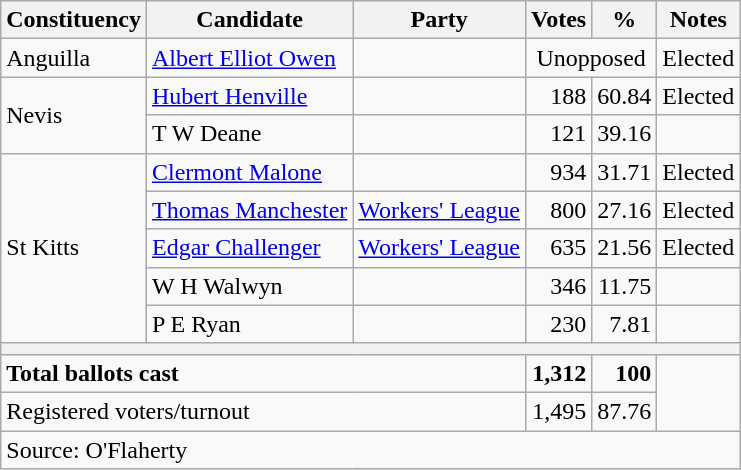<table class=wikitable style=text-align:right>
<tr>
<th>Constituency</th>
<th>Candidate</th>
<th>Party</th>
<th>Votes</th>
<th>%</th>
<th>Notes</th>
</tr>
<tr>
<td align=left>Anguilla</td>
<td align=left><a href='#'>Albert Elliot Owen</a></td>
<td></td>
<td colspan=2 align=center>Unopposed</td>
<td>Elected</td>
</tr>
<tr>
<td align=left rowspan=2>Nevis</td>
<td align=left><a href='#'>Hubert Henville</a></td>
<td></td>
<td>188</td>
<td>60.84</td>
<td>Elected</td>
</tr>
<tr>
<td align=left>T W Deane</td>
<td></td>
<td>121</td>
<td>39.16</td>
<td></td>
</tr>
<tr>
<td align=left rowspan=5>St Kitts</td>
<td align=left><a href='#'>Clermont Malone</a></td>
<td></td>
<td>934</td>
<td>31.71</td>
<td>Elected</td>
</tr>
<tr>
<td align=left><a href='#'>Thomas Manchester</a></td>
<td align=left><a href='#'>Workers' League</a></td>
<td>800</td>
<td>27.16</td>
<td>Elected</td>
</tr>
<tr>
<td align=left><a href='#'>Edgar Challenger</a></td>
<td align=left><a href='#'>Workers' League</a></td>
<td>635</td>
<td>21.56</td>
<td>Elected</td>
</tr>
<tr>
<td align=left>W H Walwyn</td>
<td></td>
<td>346</td>
<td>11.75</td>
<td></td>
</tr>
<tr>
<td align=left>P E Ryan</td>
<td></td>
<td>230</td>
<td>7.81</td>
<td></td>
</tr>
<tr>
<th colspan=6></th>
</tr>
<tr>
<td align=left colspan=3><strong>Total ballots cast</strong></td>
<td><strong>1,312</strong></td>
<td><strong>100</strong></td>
<td rowspan=2></td>
</tr>
<tr>
<td align=left colspan=3>Registered voters/turnout</td>
<td>1,495</td>
<td>87.76</td>
</tr>
<tr>
<td align=left colspan=6>Source: O'Flaherty</td>
</tr>
</table>
